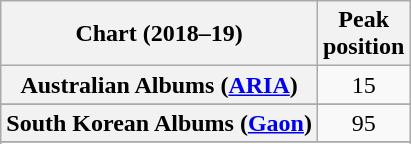<table class="wikitable sortable plainrowheaders" style="text-align:center">
<tr>
<th>Chart (2018–19)</th>
<th>Peak<br>position</th>
</tr>
<tr>
<th scope="row">Australian Albums (<a href='#'>ARIA</a>)</th>
<td>15</td>
</tr>
<tr>
</tr>
<tr>
</tr>
<tr>
</tr>
<tr>
</tr>
<tr>
<th scope="row">South Korean Albums (<a href='#'>Gaon</a>)</th>
<td>95</td>
</tr>
<tr>
</tr>
<tr>
</tr>
</table>
